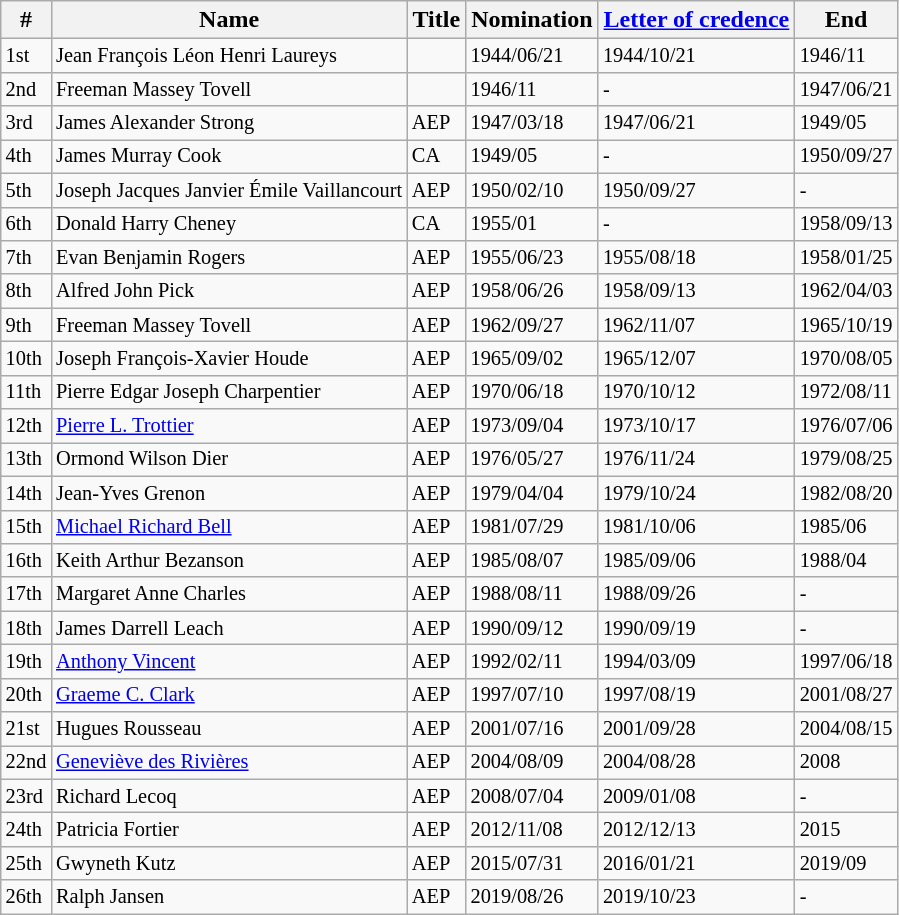<table class="wikitable center">
<tr>
<th>#</th>
<th>Name</th>
<th>Title</th>
<th>Nomination</th>
<th><a href='#'>Letter of credence</a></th>
<th>End</th>
</tr>
<tr style="font-size:85%">
<td>1st</td>
<td>Jean François Léon Henri Laureys</td>
<td></td>
<td>1944/06/21</td>
<td>1944/10/21</td>
<td>1946/11</td>
</tr>
<tr style="font-size:85%">
<td>2nd</td>
<td>Freeman Massey Tovell</td>
<td></td>
<td>1946/11</td>
<td>-</td>
<td>1947/06/21</td>
</tr>
<tr style="font-size:85%">
<td>3rd</td>
<td>James Alexander Strong</td>
<td>AEP</td>
<td>1947/03/18</td>
<td>1947/06/21</td>
<td>1949/05</td>
</tr>
<tr style="font-size:85%">
<td>4th</td>
<td>James Murray Cook</td>
<td>CA</td>
<td>1949/05</td>
<td>-</td>
<td>1950/09/27</td>
</tr>
<tr style="font-size:85%">
<td>5th</td>
<td>Joseph Jacques Janvier Émile Vaillancourt</td>
<td>AEP</td>
<td>1950/02/10</td>
<td>1950/09/27</td>
<td>-</td>
</tr>
<tr style="font-size:85%">
<td>6th</td>
<td>Donald Harry Cheney</td>
<td>CA</td>
<td>1955/01</td>
<td>-</td>
<td>1958/09/13</td>
</tr>
<tr style="font-size:85%">
<td>7th</td>
<td>Evan Benjamin Rogers</td>
<td>AEP</td>
<td>1955/06/23</td>
<td>1955/08/18</td>
<td>1958/01/25</td>
</tr>
<tr style="font-size:85%">
<td>8th</td>
<td>Alfred John Pick</td>
<td>AEP</td>
<td>1958/06/26</td>
<td>1958/09/13</td>
<td>1962/04/03</td>
</tr>
<tr style="font-size:85%">
<td>9th</td>
<td>Freeman Massey Tovell</td>
<td>AEP</td>
<td>1962/09/27</td>
<td>1962/11/07</td>
<td>1965/10/19</td>
</tr>
<tr style="font-size:85%">
<td>10th</td>
<td>Joseph François-Xavier Houde</td>
<td>AEP</td>
<td>1965/09/02</td>
<td>1965/12/07</td>
<td>1970/08/05</td>
</tr>
<tr style="font-size:85%">
<td>11th</td>
<td>Pierre Edgar Joseph Charpentier</td>
<td>AEP</td>
<td>1970/06/18</td>
<td>1970/10/12</td>
<td>1972/08/11</td>
</tr>
<tr style="font-size:85%">
<td>12th</td>
<td><a href='#'>Pierre L. Trottier</a></td>
<td>AEP</td>
<td>1973/09/04</td>
<td>1973/10/17</td>
<td>1976/07/06</td>
</tr>
<tr style="font-size:85%">
<td>13th</td>
<td>Ormond Wilson Dier</td>
<td>AEP</td>
<td>1976/05/27</td>
<td>1976/11/24</td>
<td>1979/08/25</td>
</tr>
<tr style="font-size:85%">
<td>14th</td>
<td>Jean-Yves Grenon</td>
<td>AEP</td>
<td>1979/04/04</td>
<td>1979/10/24</td>
<td>1982/08/20</td>
</tr>
<tr style="font-size:85%">
<td>15th</td>
<td><a href='#'>Michael Richard Bell</a></td>
<td>AEP</td>
<td>1981/07/29</td>
<td>1981/10/06</td>
<td>1985/06</td>
</tr>
<tr style="font-size:85%">
<td>16th</td>
<td>Keith Arthur Bezanson</td>
<td>AEP</td>
<td>1985/08/07</td>
<td>1985/09/06</td>
<td>1988/04</td>
</tr>
<tr style="font-size:85%">
<td>17th</td>
<td>Margaret Anne Charles</td>
<td>AEP</td>
<td>1988/08/11</td>
<td>1988/09/26</td>
<td>-</td>
</tr>
<tr style="font-size:85%">
<td>18th</td>
<td>James Darrell Leach</td>
<td>AEP</td>
<td>1990/09/12</td>
<td>1990/09/19</td>
<td>-</td>
</tr>
<tr style="font-size:85%">
<td>19th</td>
<td><a href='#'>Anthony Vincent</a></td>
<td>AEP</td>
<td>1992/02/11</td>
<td>1994/03/09</td>
<td>1997/06/18</td>
</tr>
<tr style="font-size:85%">
<td>20th</td>
<td><a href='#'>Graeme C. Clark</a></td>
<td>AEP</td>
<td>1997/07/10</td>
<td>1997/08/19</td>
<td>2001/08/27</td>
</tr>
<tr style="font-size:85%">
<td>21st</td>
<td>Hugues Rousseau</td>
<td>AEP</td>
<td>2001/07/16</td>
<td>2001/09/28</td>
<td>2004/08/15</td>
</tr>
<tr style="font-size:85%">
<td>22nd</td>
<td><a href='#'>Geneviève des Rivières</a></td>
<td>AEP</td>
<td>2004/08/09</td>
<td>2004/08/28</td>
<td>2008</td>
</tr>
<tr style="font-size:85%">
<td>23rd</td>
<td>Richard Lecoq</td>
<td>AEP</td>
<td>2008/07/04</td>
<td>2009/01/08</td>
<td>-</td>
</tr>
<tr style="font-size:85%">
<td>24th</td>
<td>Patricia Fortier</td>
<td>AEP</td>
<td>2012/11/08</td>
<td>2012/12/13</td>
<td>2015</td>
</tr>
<tr style="font-size:85%">
<td>25th</td>
<td>Gwyneth Kutz</td>
<td>AEP</td>
<td>2015/07/31</td>
<td>2016/01/21</td>
<td>2019/09</td>
</tr>
<tr style="font-size:85%">
<td>26th</td>
<td>Ralph Jansen</td>
<td>AEP</td>
<td>2019/08/26</td>
<td>2019/10/23</td>
<td>-</td>
</tr>
</table>
